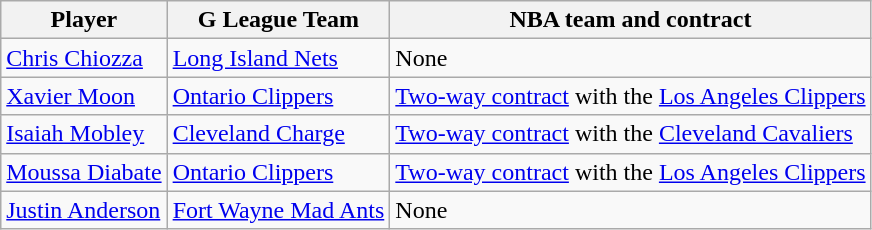<table class="wikitable sortable" style="text-align:left;">
<tr>
<th>Player</th>
<th>G League Team</th>
<th>NBA team and contract</th>
</tr>
<tr>
<td><a href='#'>Chris Chiozza</a></td>
<td><a href='#'>Long Island Nets</a></td>
<td>None</td>
</tr>
<tr>
<td><a href='#'>Xavier Moon</a></td>
<td><a href='#'>Ontario Clippers</a></td>
<td><a href='#'>Two-way contract</a> with the <a href='#'>Los Angeles Clippers</a></td>
</tr>
<tr>
<td><a href='#'>Isaiah Mobley</a></td>
<td><a href='#'>Cleveland Charge</a></td>
<td><a href='#'>Two-way contract</a> with the <a href='#'>Cleveland Cavaliers</a></td>
</tr>
<tr>
<td><a href='#'>Moussa Diabate</a></td>
<td><a href='#'>Ontario Clippers</a></td>
<td><a href='#'>Two-way contract</a> with the <a href='#'>Los Angeles Clippers</a></td>
</tr>
<tr>
<td><a href='#'>Justin Anderson</a></td>
<td><a href='#'>Fort Wayne Mad Ants</a></td>
<td>None</td>
</tr>
</table>
